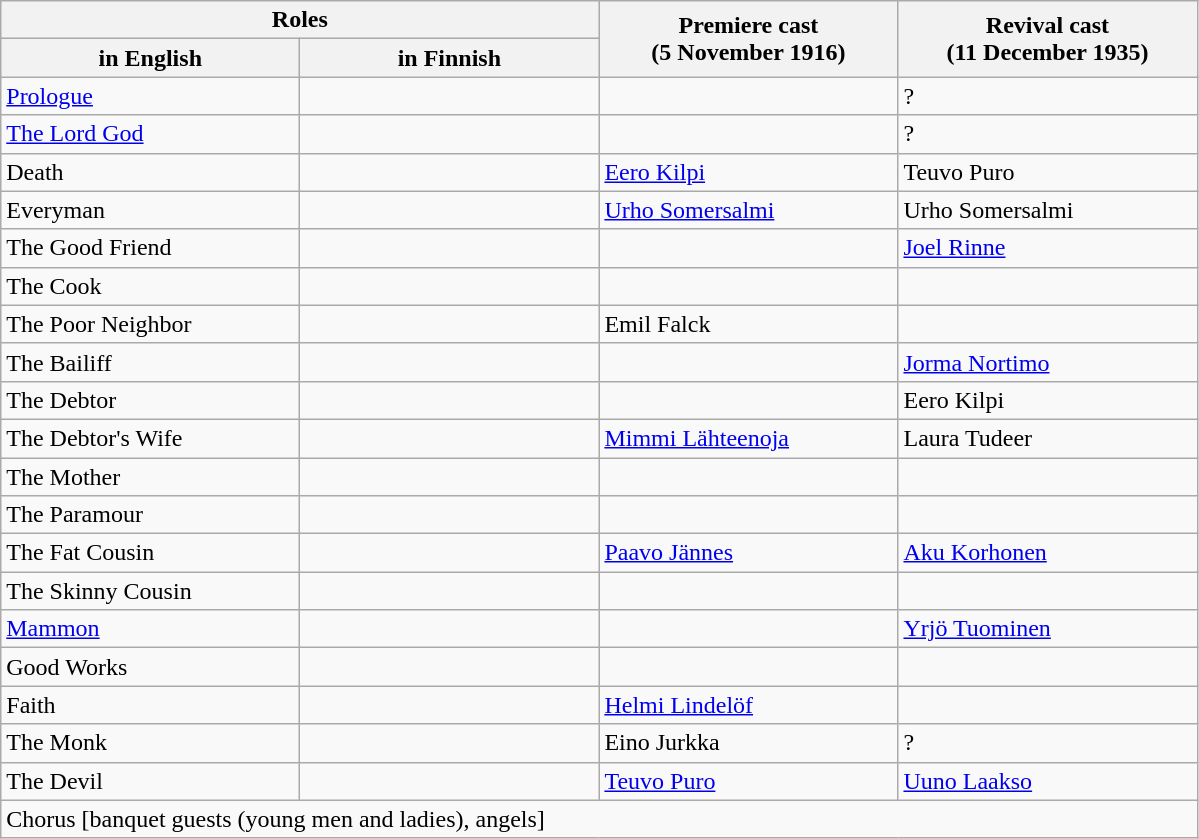<table class="wikitable"; font-size: 95%">
<tr>
<th colspan=2 scope=col>Roles</th>
<th style="width:12em"; rowspan=2 scope=col>Premiere cast<br>(5 November 1916)</th>
<th style="width:12em"; rowspan=2 scope=col>Revival cast<br>(11 December 1935)</th>
</tr>
<tr>
<th style="width:12em"; scope=col>in English</th>
<th style="width:12em"; scope=col>in Finnish</th>
</tr>
<tr>
<td><a href='#'>Prologue</a></td>
<td></td>
<td></td>
<td>?</td>
</tr>
<tr>
<td><a href='#'>The Lord God</a></td>
<td></td>
<td></td>
<td>?</td>
</tr>
<tr>
<td>Death</td>
<td></td>
<td><a href='#'>Eero Kilpi</a></td>
<td>Teuvo Puro</td>
</tr>
<tr>
<td>Everyman</td>
<td></td>
<td><a href='#'>Urho Somersalmi</a></td>
<td>Urho Somersalmi</td>
</tr>
<tr>
<td>The Good Friend</td>
<td></td>
<td></td>
<td><a href='#'>Joel Rinne</a></td>
</tr>
<tr>
<td>The Cook</td>
<td></td>
<td></td>
<td></td>
</tr>
<tr>
<td>The Poor Neighbor</td>
<td></td>
<td>Emil Falck</td>
<td></td>
</tr>
<tr>
<td>The Bailiff</td>
<td></td>
<td></td>
<td><a href='#'>Jorma Nortimo</a></td>
</tr>
<tr>
<td>The Debtor</td>
<td></td>
<td></td>
<td>Eero Kilpi</td>
</tr>
<tr>
<td>The Debtor's Wife</td>
<td></td>
<td><a href='#'>Mimmi Lähteenoja</a></td>
<td>Laura Tudeer</td>
</tr>
<tr>
<td>The Mother</td>
<td></td>
<td></td>
<td></td>
</tr>
<tr>
<td>The Paramour</td>
<td></td>
<td></td>
<td></td>
</tr>
<tr>
<td>The Fat Cousin</td>
<td></td>
<td><a href='#'>Paavo Jännes</a></td>
<td><a href='#'>Aku Korhonen</a></td>
</tr>
<tr>
<td>The Skinny Cousin</td>
<td></td>
<td></td>
<td></td>
</tr>
<tr>
<td><a href='#'>Mammon</a></td>
<td></td>
<td></td>
<td><a href='#'>Yrjö Tuominen</a></td>
</tr>
<tr>
<td>Good Works</td>
<td></td>
<td></td>
<td></td>
</tr>
<tr>
<td>Faith</td>
<td></td>
<td><a href='#'>Helmi Lindelöf</a></td>
<td></td>
</tr>
<tr>
<td>The Monk</td>
<td></td>
<td>Eino Jurkka</td>
<td>?</td>
</tr>
<tr>
<td>The Devil</td>
<td></td>
<td><a href='#'>Teuvo Puro</a></td>
<td><a href='#'>Uuno Laakso</a></td>
</tr>
<tr>
<td colspan=4>Chorus [banquet guests (young men and ladies), angels]</td>
</tr>
</table>
